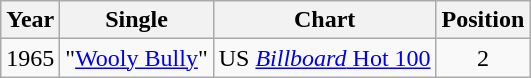<table class="wikitable">
<tr>
<th>Year</th>
<th>Single</th>
<th>Chart</th>
<th>Position</th>
</tr>
<tr>
<td align="center">1965</td>
<td>"<a href='#'>Wooly Bully</a>"</td>
<td>US <a href='#'><em>Billboard</em> Hot 100</a></td>
<td align="center">2</td>
</tr>
</table>
